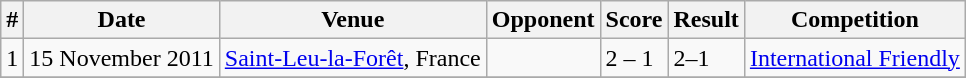<table class="wikitable">
<tr>
<th>#</th>
<th>Date</th>
<th>Venue</th>
<th>Opponent</th>
<th>Score</th>
<th>Result</th>
<th>Competition</th>
</tr>
<tr>
<td>1</td>
<td>15 November 2011</td>
<td><a href='#'>Saint-Leu-la-Forêt</a>, France</td>
<td></td>
<td>2 – 1</td>
<td>2–1</td>
<td><a href='#'>International Friendly</a></td>
</tr>
<tr>
</tr>
</table>
